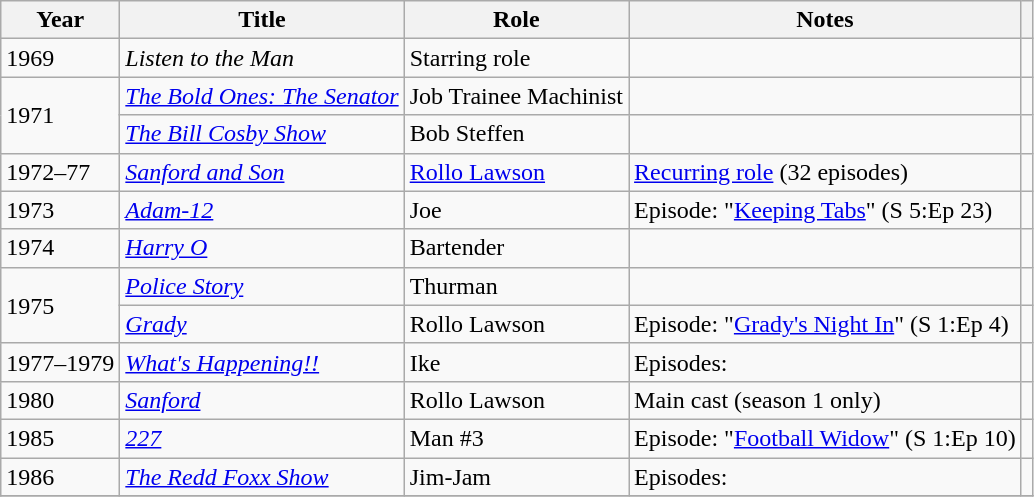<table class="wikitable sortable">
<tr>
<th>Year</th>
<th>Title</th>
<th>Role</th>
<th class="unsortable">Notes</th>
<th class="unsortable"></th>
</tr>
<tr>
<td>1969</td>
<td><em>Listen to the Man</em></td>
<td>Starring role</td>
<td></td>
<td></td>
</tr>
<tr>
<td rowspan=2>1971</td>
<td><em><a href='#'>The Bold Ones: The Senator</a></em></td>
<td>Job Trainee Machinist</td>
<td></td>
<td></td>
</tr>
<tr>
<td><em><a href='#'>The Bill Cosby Show</a></em></td>
<td>Bob Steffen</td>
<td></td>
<td></td>
</tr>
<tr>
<td>1972–77</td>
<td><em><a href='#'>Sanford and Son</a></em></td>
<td><a href='#'>Rollo Lawson</a></td>
<td><a href='#'>Recurring role</a> (32 episodes)</td>
<td></td>
</tr>
<tr>
<td>1973</td>
<td><em><a href='#'>Adam-12</a></em></td>
<td>Joe</td>
<td>Episode: "<a href='#'>Keeping Tabs</a>" (S 5:Ep 23)</td>
<td></td>
</tr>
<tr>
<td>1974</td>
<td><em><a href='#'>Harry O</a></em></td>
<td>Bartender</td>
<td></td>
<td></td>
</tr>
<tr>
<td rowspan="2">1975</td>
<td><em><a href='#'>Police Story</a></em></td>
<td>Thurman</td>
<td></td>
<td></td>
</tr>
<tr>
<td><em><a href='#'>Grady</a></em></td>
<td>Rollo Lawson</td>
<td>Episode: "<a href='#'>Grady's Night In</a>" (S 1:Ep 4)</td>
<td></td>
</tr>
<tr>
<td>1977–1979</td>
<td><em><a href='#'>What's Happening!!</a></em></td>
<td>Ike</td>
<td>Episodes: </td>
<td></td>
</tr>
<tr>
<td>1980</td>
<td><em><a href='#'>Sanford</a></em></td>
<td>Rollo Lawson</td>
<td>Main cast (season 1 only)</td>
<td></td>
</tr>
<tr>
<td>1985</td>
<td><em><a href='#'>227</a></em></td>
<td>Man #3</td>
<td>Episode: "<a href='#'>Football Widow</a>" (S 1:Ep 10)</td>
<td></td>
</tr>
<tr>
<td>1986</td>
<td><em><a href='#'>The Redd Foxx Show</a></em></td>
<td>Jim-Jam</td>
<td>Episodes: </td>
<td> </td>
</tr>
<tr>
</tr>
</table>
